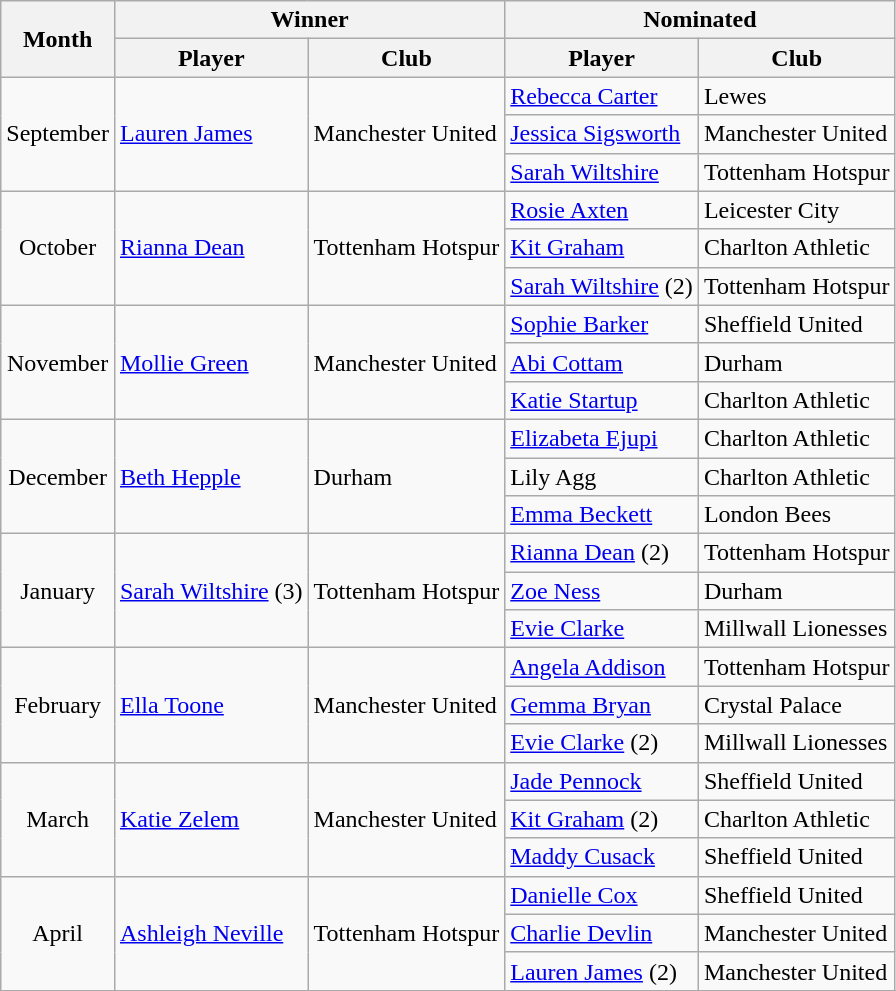<table class="wikitable" style="text-align:center">
<tr>
<th rowspan="2">Month</th>
<th colspan="2">Winner</th>
<th colspan="2">Nominated</th>
</tr>
<tr>
<th>Player</th>
<th>Club</th>
<th>Player</th>
<th>Club</th>
</tr>
<tr>
<td rowspan="3">September</td>
<td rowspan="3" align="left"> <a href='#'>Lauren James</a></td>
<td rowspan="3" align="left">Manchester United</td>
<td align="left"> <a href='#'>Rebecca Carter</a></td>
<td align="left">Lewes</td>
</tr>
<tr>
<td align="left"> <a href='#'>Jessica Sigsworth</a></td>
<td align="left">Manchester United</td>
</tr>
<tr>
<td align="left"> <a href='#'>Sarah Wiltshire</a></td>
<td align="left">Tottenham Hotspur</td>
</tr>
<tr>
<td rowspan="3">October</td>
<td rowspan="3" align="left"> <a href='#'>Rianna Dean</a></td>
<td rowspan="3" align="left">Tottenham Hotspur</td>
<td align="left"> <a href='#'>Rosie Axten</a></td>
<td align="left">Leicester City</td>
</tr>
<tr>
<td align="left"> <a href='#'>Kit Graham</a></td>
<td align="left">Charlton Athletic</td>
</tr>
<tr>
<td align="left"> <a href='#'>Sarah Wiltshire</a> (2)</td>
<td align="left">Tottenham Hotspur</td>
</tr>
<tr>
<td rowspan="3">November</td>
<td rowspan="3" align="left"> <a href='#'>Mollie Green</a></td>
<td rowspan="3" align="left">Manchester United</td>
<td align="left"> <a href='#'>Sophie Barker</a></td>
<td align="left">Sheffield United</td>
</tr>
<tr>
<td align="left"> <a href='#'>Abi Cottam</a></td>
<td align="left">Durham</td>
</tr>
<tr>
<td align="left"> <a href='#'>Katie Startup</a></td>
<td align="left">Charlton Athletic</td>
</tr>
<tr>
<td rowspan="3">December</td>
<td rowspan="3" align="left"> <a href='#'>Beth Hepple</a></td>
<td rowspan="3" align="left">Durham</td>
<td align="left"> <a href='#'>Elizabeta Ejupi</a></td>
<td align="left">Charlton Athletic</td>
</tr>
<tr>
<td align="left"> Lily Agg</td>
<td align="left">Charlton Athletic</td>
</tr>
<tr>
<td align="left"> <a href='#'>Emma Beckett</a></td>
<td align="left">London Bees</td>
</tr>
<tr>
<td rowspan="3">January</td>
<td rowspan="3" align="left"> <a href='#'>Sarah Wiltshire</a> (3)</td>
<td rowspan="3" align="left">Tottenham Hotspur</td>
<td align="left"> <a href='#'>Rianna Dean</a> (2)</td>
<td align="left">Tottenham Hotspur</td>
</tr>
<tr>
<td align="left"> <a href='#'>Zoe Ness</a></td>
<td align="left">Durham</td>
</tr>
<tr>
<td align="left"> <a href='#'>Evie Clarke</a></td>
<td align="left">Millwall Lionesses</td>
</tr>
<tr>
<td rowspan="3">February</td>
<td rowspan="3" align="left"> <a href='#'>Ella Toone</a></td>
<td rowspan="3" align="left">Manchester United</td>
<td align="left"> <a href='#'>Angela Addison</a></td>
<td align="left">Tottenham Hotspur</td>
</tr>
<tr>
<td align="left"> <a href='#'>Gemma Bryan</a></td>
<td align="left">Crystal Palace</td>
</tr>
<tr>
<td align="left"> <a href='#'>Evie Clarke</a> (2)</td>
<td align="left">Millwall Lionesses</td>
</tr>
<tr>
<td rowspan="3">March</td>
<td rowspan="3" align="left"> <a href='#'>Katie Zelem</a></td>
<td rowspan="3" align="left">Manchester United</td>
<td align="left"> <a href='#'>Jade Pennock</a></td>
<td align="left">Sheffield United</td>
</tr>
<tr>
<td align="left"> <a href='#'>Kit Graham</a> (2)</td>
<td align="left">Charlton Athletic</td>
</tr>
<tr>
<td align="left"> <a href='#'>Maddy Cusack</a></td>
<td align="left">Sheffield United</td>
</tr>
<tr>
<td rowspan="3">April</td>
<td rowspan="3" align="left"> <a href='#'>Ashleigh Neville</a></td>
<td rowspan="3" align="left">Tottenham Hotspur</td>
<td align="left"> <a href='#'>Danielle Cox</a></td>
<td align="left">Sheffield United</td>
</tr>
<tr>
<td align="left"> <a href='#'>Charlie Devlin</a></td>
<td align="left">Manchester United</td>
</tr>
<tr>
<td align="left"> <a href='#'>Lauren James</a> (2)</td>
<td align="left">Manchester United</td>
</tr>
<tr>
</tr>
</table>
